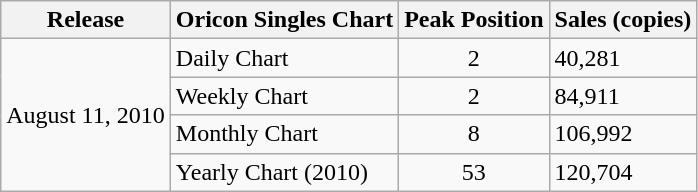<table class="wikitable">
<tr>
<th>Release</th>
<th>Oricon Singles Chart</th>
<th>Peak Position</th>
<th>Sales (copies)</th>
</tr>
<tr>
<td rowspan="4">August 11, 2010</td>
<td>Daily Chart</td>
<td align="center">2</td>
<td>40,281</td>
</tr>
<tr>
<td>Weekly Chart</td>
<td align="center">2</td>
<td>84,911</td>
</tr>
<tr>
<td>Monthly Chart</td>
<td align="center">8</td>
<td>106,992</td>
</tr>
<tr>
<td>Yearly Chart (2010)</td>
<td align="center">53</td>
<td>120,704</td>
</tr>
</table>
